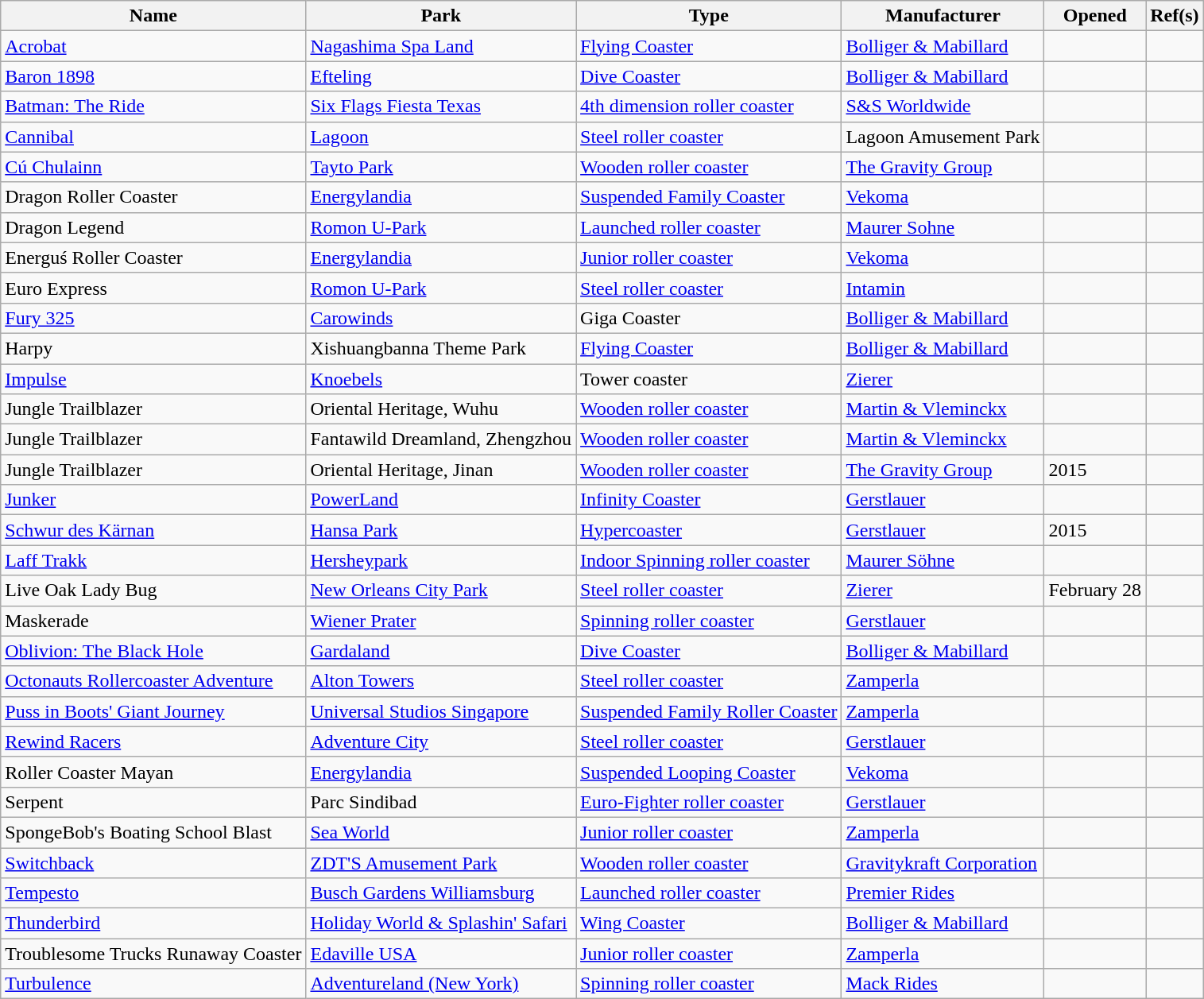<table class="wikitable sortable">
<tr>
<th>Name</th>
<th>Park</th>
<th>Type</th>
<th>Manufacturer</th>
<th>Opened</th>
<th class="unsortable">Ref(s)</th>
</tr>
<tr>
<td><a href='#'>Acrobat</a></td>
<td><a href='#'>Nagashima Spa Land</a></td>
<td><a href='#'>Flying Coaster</a></td>
<td><a href='#'>Bolliger & Mabillard</a></td>
<td></td>
<td></td>
</tr>
<tr>
<td><a href='#'>Baron 1898</a></td>
<td><a href='#'>Efteling</a></td>
<td><a href='#'>Dive Coaster</a></td>
<td><a href='#'>Bolliger & Mabillard</a></td>
<td></td>
<td></td>
</tr>
<tr>
<td><a href='#'>Batman: The Ride</a></td>
<td><a href='#'>Six Flags Fiesta Texas</a></td>
<td><a href='#'>4th dimension roller coaster</a></td>
<td><a href='#'>S&S Worldwide</a></td>
<td></td>
<td></td>
</tr>
<tr>
<td><a href='#'>Cannibal</a></td>
<td><a href='#'>Lagoon</a></td>
<td><a href='#'>Steel roller coaster</a></td>
<td>Lagoon Amusement Park</td>
<td></td>
<td></td>
</tr>
<tr>
<td><a href='#'>Cú Chulainn</a></td>
<td><a href='#'>Tayto Park</a></td>
<td><a href='#'>Wooden roller coaster</a></td>
<td><a href='#'>The Gravity Group</a></td>
<td></td>
<td></td>
</tr>
<tr>
<td>Dragon Roller Coaster</td>
<td><a href='#'>Energylandia</a></td>
<td><a href='#'>Suspended Family Coaster</a></td>
<td><a href='#'>Vekoma</a></td>
<td></td>
<td></td>
</tr>
<tr>
<td>Dragon Legend</td>
<td><a href='#'>Romon U-Park</a></td>
<td><a href='#'>Launched roller coaster</a></td>
<td><a href='#'>Maurer Sohne</a></td>
<td></td>
<td></td>
</tr>
<tr>
<td>Energuś Roller Coaster</td>
<td><a href='#'>Energylandia</a></td>
<td><a href='#'>Junior roller coaster</a></td>
<td><a href='#'>Vekoma</a></td>
<td></td>
<td></td>
</tr>
<tr>
<td>Euro Express</td>
<td><a href='#'>Romon U-Park</a></td>
<td><a href='#'>Steel roller coaster</a></td>
<td><a href='#'>Intamin</a></td>
<td></td>
<td></td>
</tr>
<tr>
<td><a href='#'>Fury 325</a></td>
<td><a href='#'>Carowinds</a></td>
<td>Giga Coaster</td>
<td><a href='#'>Bolliger & Mabillard</a></td>
<td></td>
<td></td>
</tr>
<tr>
<td>Harpy</td>
<td>Xishuangbanna Theme Park</td>
<td><a href='#'>Flying Coaster</a></td>
<td><a href='#'>Bolliger & Mabillard</a></td>
<td></td>
<td></td>
</tr>
<tr>
<td><a href='#'>Impulse</a></td>
<td><a href='#'>Knoebels</a></td>
<td>Tower coaster</td>
<td><a href='#'>Zierer</a></td>
<td></td>
<td></td>
</tr>
<tr>
<td>Jungle Trailblazer</td>
<td>Oriental Heritage, Wuhu</td>
<td><a href='#'>Wooden roller coaster</a></td>
<td><a href='#'>Martin & Vleminckx</a></td>
<td></td>
<td></td>
</tr>
<tr>
<td>Jungle Trailblazer</td>
<td>Fantawild Dreamland, Zhengzhou</td>
<td><a href='#'>Wooden roller coaster</a></td>
<td><a href='#'>Martin & Vleminckx</a></td>
<td></td>
<td></td>
</tr>
<tr>
<td>Jungle Trailblazer</td>
<td>Oriental Heritage, Jinan</td>
<td><a href='#'>Wooden roller coaster</a></td>
<td><a href='#'>The Gravity Group</a></td>
<td>2015</td>
<td></td>
</tr>
<tr>
<td><a href='#'>Junker</a></td>
<td><a href='#'>PowerLand</a></td>
<td><a href='#'>Infinity Coaster</a></td>
<td><a href='#'>Gerstlauer</a></td>
<td></td>
<td></td>
</tr>
<tr>
<td><a href='#'>Schwur des Kärnan</a></td>
<td><a href='#'>Hansa Park</a></td>
<td><a href='#'>Hypercoaster</a></td>
<td><a href='#'>Gerstlauer</a></td>
<td>2015</td>
<td></td>
</tr>
<tr>
<td><a href='#'>Laff Trakk</a></td>
<td><a href='#'>Hersheypark</a></td>
<td><a href='#'>Indoor Spinning roller coaster</a></td>
<td><a href='#'>Maurer Söhne</a></td>
<td></td>
<td></td>
</tr>
<tr>
<td>Live Oak Lady Bug</td>
<td><a href='#'>New Orleans City Park</a></td>
<td><a href='#'>Steel roller coaster</a></td>
<td><a href='#'>Zierer</a></td>
<td>February 28</td>
<td></td>
</tr>
<tr>
<td>Maskerade</td>
<td><a href='#'>Wiener Prater</a></td>
<td><a href='#'>Spinning roller coaster</a></td>
<td><a href='#'>Gerstlauer</a></td>
<td></td>
<td></td>
</tr>
<tr>
<td><a href='#'>Oblivion: The Black Hole</a></td>
<td><a href='#'>Gardaland</a></td>
<td><a href='#'>Dive Coaster</a></td>
<td><a href='#'>Bolliger & Mabillard</a></td>
<td></td>
<td></td>
</tr>
<tr>
<td><a href='#'>Octonauts Rollercoaster Adventure</a></td>
<td><a href='#'>Alton Towers</a></td>
<td><a href='#'>Steel roller coaster</a></td>
<td><a href='#'>Zamperla</a></td>
<td></td>
<td></td>
</tr>
<tr>
<td><a href='#'>Puss in Boots' Giant Journey</a></td>
<td><a href='#'>Universal Studios Singapore</a></td>
<td><a href='#'>Suspended Family Roller Coaster</a></td>
<td><a href='#'>Zamperla</a></td>
<td></td>
<td></td>
</tr>
<tr>
<td><a href='#'>Rewind Racers</a></td>
<td><a href='#'>Adventure City</a></td>
<td><a href='#'>Steel roller coaster</a></td>
<td><a href='#'>Gerstlauer</a></td>
<td></td>
<td></td>
</tr>
<tr>
<td>Roller Coaster Mayan</td>
<td><a href='#'>Energylandia</a></td>
<td><a href='#'>Suspended Looping Coaster</a></td>
<td><a href='#'>Vekoma</a></td>
<td></td>
<td></td>
</tr>
<tr>
<td>Serpent</td>
<td>Parc Sindibad</td>
<td><a href='#'>Euro-Fighter roller coaster</a></td>
<td><a href='#'>Gerstlauer</a></td>
<td></td>
<td></td>
</tr>
<tr>
<td>SpongeBob's Boating School Blast</td>
<td><a href='#'>Sea World</a></td>
<td><a href='#'>Junior roller coaster</a></td>
<td><a href='#'>Zamperla</a></td>
<td></td>
<td></td>
</tr>
<tr>
<td><a href='#'>Switchback</a></td>
<td><a href='#'>ZDT'S Amusement Park</a></td>
<td><a href='#'>Wooden roller coaster</a></td>
<td><a href='#'>Gravitykraft Corporation</a></td>
<td></td>
<td></td>
</tr>
<tr>
<td><a href='#'>Tempesto</a></td>
<td><a href='#'>Busch Gardens Williamsburg</a></td>
<td><a href='#'>Launched roller coaster</a></td>
<td><a href='#'>Premier Rides</a></td>
<td></td>
<td></td>
</tr>
<tr>
<td><a href='#'>Thunderbird</a></td>
<td><a href='#'>Holiday World & Splashin' Safari</a></td>
<td><a href='#'>Wing Coaster</a></td>
<td><a href='#'>Bolliger & Mabillard</a></td>
<td></td>
<td></td>
</tr>
<tr>
<td>Troublesome Trucks Runaway Coaster</td>
<td><a href='#'>Edaville USA</a></td>
<td><a href='#'>Junior roller coaster</a></td>
<td><a href='#'>Zamperla</a></td>
<td></td>
<td></td>
</tr>
<tr>
<td><a href='#'>Turbulence</a></td>
<td><a href='#'>Adventureland (New York)</a></td>
<td><a href='#'>Spinning roller coaster</a></td>
<td><a href='#'>Mack Rides</a></td>
<td></td>
<td></td>
</tr>
</table>
